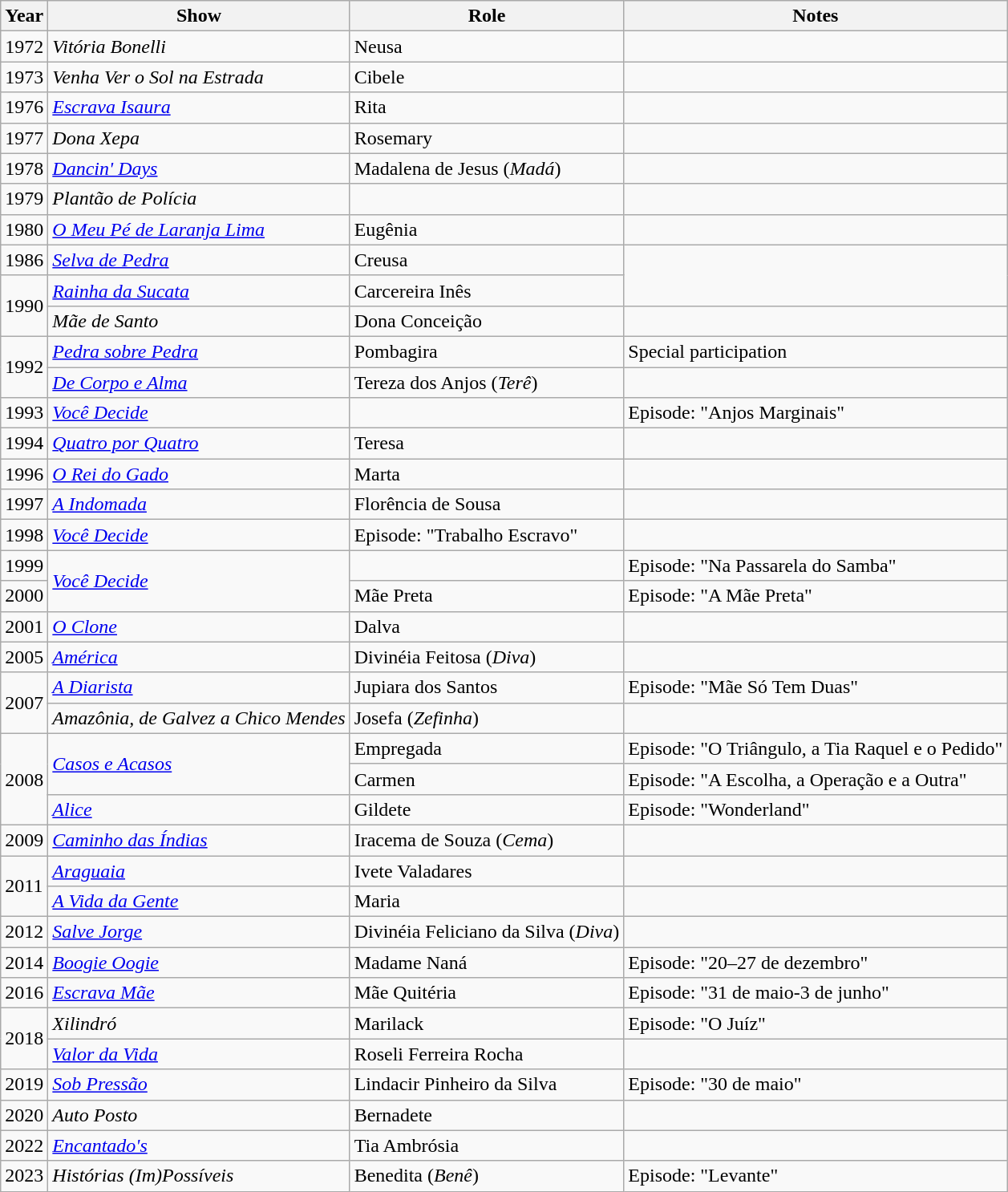<table class="wikitable">
<tr>
<th>Year</th>
<th>Show</th>
<th>Role</th>
<th>Notes</th>
</tr>
<tr>
<td>1972</td>
<td><em>Vitória Bonelli</em></td>
<td>Neusa</td>
<td></td>
</tr>
<tr>
<td>1973</td>
<td><em>Venha Ver o Sol na Estrada</em></td>
<td>Cibele</td>
<td></td>
</tr>
<tr>
<td>1976</td>
<td><em><a href='#'>Escrava Isaura</a></em></td>
<td>Rita</td>
<td></td>
</tr>
<tr>
<td>1977</td>
<td><em>Dona Xepa</em></td>
<td>Rosemary</td>
<td></td>
</tr>
<tr>
<td>1978</td>
<td><em><a href='#'>Dancin' Days</a></em></td>
<td>Madalena de Jesus (<em>Madá</em>)</td>
<td></td>
</tr>
<tr>
<td>1979</td>
<td><em>Plantão de Polícia</em></td>
<td></td>
</tr>
<tr>
<td>1980</td>
<td><em><a href='#'>O Meu Pé de Laranja Lima</a></em></td>
<td>Eugênia</td>
<td></td>
</tr>
<tr>
<td>1986</td>
<td><em><a href='#'>Selva de Pedra</a></em></td>
<td>Creusa</td>
</tr>
<tr>
<td rowspan=2>1990</td>
<td><em><a href='#'>Rainha da Sucata</a></em></td>
<td>Carcereira Inês</td>
</tr>
<tr>
<td><em>Mãe de Santo</em></td>
<td>Dona Conceição</td>
<td></td>
</tr>
<tr>
<td rowspan=2>1992</td>
<td><em><a href='#'>Pedra sobre Pedra</a></em></td>
<td>Pombagira</td>
<td>Special participation</td>
</tr>
<tr>
<td><em><a href='#'>De Corpo e Alma</a></em></td>
<td>Tereza dos Anjos (<em>Terê</em>)</td>
<td></td>
</tr>
<tr>
<td>1993</td>
<td><em><a href='#'>Você Decide</a></em></td>
<td></td>
<td>Episode: "Anjos Marginais"</td>
</tr>
<tr>
<td>1994</td>
<td><em><a href='#'>Quatro por Quatro</a></em></td>
<td>Teresa</td>
<td></td>
</tr>
<tr>
<td>1996</td>
<td><em><a href='#'>O Rei do Gado</a></em></td>
<td>Marta</td>
<td></td>
</tr>
<tr>
<td>1997</td>
<td><em><a href='#'>A Indomada</a></em></td>
<td>Florência de Sousa</td>
<td></td>
</tr>
<tr>
<td>1998</td>
<td><em><a href='#'>Você Decide</a></em></td>
<td>Episode: "Trabalho Escravo"</td>
</tr>
<tr>
<td>1999</td>
<td rowspan=2><em><a href='#'>Você Decide</a></em></td>
<td></td>
<td>Episode: "Na Passarela do Samba"</td>
</tr>
<tr>
<td>2000</td>
<td>Mãe Preta</td>
<td>Episode: "A Mãe Preta"</td>
</tr>
<tr>
<td>2001</td>
<td><em><a href='#'>O Clone</a></em></td>
<td>Dalva</td>
<td></td>
</tr>
<tr>
<td>2005</td>
<td><em><a href='#'>América</a></em></td>
<td>Divinéia Feitosa (<em>Diva</em>)</td>
<td></td>
</tr>
<tr>
<td rowspan=2>2007</td>
<td><em><a href='#'>A Diarista</a></em></td>
<td>Jupiara dos Santos</td>
<td>Episode: "Mãe Só Tem Duas"</td>
</tr>
<tr>
<td><em>Amazônia, de Galvez a Chico Mendes</em></td>
<td>Josefa (<em>Zefinha</em>)</td>
<td></td>
</tr>
<tr>
<td rowspan=3>2008</td>
<td rowspan="2"><em><a href='#'>Casos e Acasos</a></em></td>
<td>Empregada</td>
<td>Episode: "O Triângulo, a Tia Raquel e o Pedido"</td>
</tr>
<tr>
<td>Carmen</td>
<td>Episode: "A Escolha, a Operação e a Outra"</td>
</tr>
<tr>
<td><em><a href='#'>Alice</a></em></td>
<td>Gildete</td>
<td>Episode: "Wonderland"</td>
</tr>
<tr>
<td>2009</td>
<td><em><a href='#'>Caminho das Índias</a></em></td>
<td>Iracema de Souza (<em>Cema</em>)</td>
<td></td>
</tr>
<tr>
<td rowspan=2>2011</td>
<td><em><a href='#'>Araguaia</a></em></td>
<td>Ivete Valadares</td>
<td></td>
</tr>
<tr>
<td><em><a href='#'>A Vida da Gente</a></em></td>
<td>Maria</td>
<td></td>
</tr>
<tr>
<td>2012</td>
<td><em><a href='#'>Salve Jorge</a></em></td>
<td>Divinéia Feliciano da Silva (<em>Diva</em>)</td>
<td></td>
</tr>
<tr>
<td>2014</td>
<td><em><a href='#'>Boogie Oogie</a></em></td>
<td>Madame Naná</td>
<td>Episode: "20–27 de dezembro"</td>
</tr>
<tr>
<td>2016</td>
<td><em><a href='#'>Escrava Mãe</a></em></td>
<td>Mãe Quitéria</td>
<td>Episode: "31 de maio-3 de junho"</td>
</tr>
<tr>
<td rowspan="2">2018</td>
<td><em>Xilindró</em></td>
<td>Marilack</td>
<td>Episode: "O Juíz"</td>
</tr>
<tr>
<td><em><a href='#'>Valor da Vida</a></em></td>
<td>Roseli Ferreira Rocha</td>
<td></td>
</tr>
<tr>
<td>2019</td>
<td><em><a href='#'>Sob Pressão</a></em></td>
<td>Lindacir Pinheiro da Silva </td>
<td>Episode: "30 de maio"</td>
</tr>
<tr>
<td>2020</td>
<td><em>Auto Posto</em></td>
<td>Bernadete</td>
<td></td>
</tr>
<tr>
<td>2022</td>
<td><em><a href='#'>Encantado's</a></em></td>
<td>Tia Ambrósia</td>
<td></td>
</tr>
<tr>
<td>2023</td>
<td><em>Histórias (Im)Possíveis</em></td>
<td>Benedita (<em>Benê</em>)</td>
<td>Episode: "Levante"</td>
</tr>
</table>
